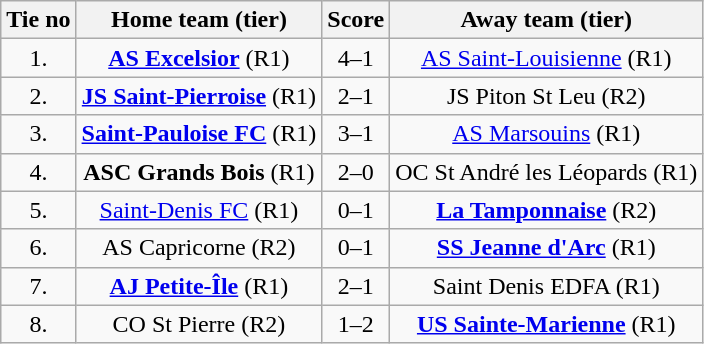<table class="wikitable" style="text-align: center">
<tr>
<th>Tie no</th>
<th>Home team (tier)</th>
<th>Score</th>
<th>Away team (tier)</th>
</tr>
<tr>
<td>1.</td>
<td> <strong><a href='#'>AS Excelsior</a></strong> (R1)</td>
<td>4–1</td>
<td><a href='#'>AS Saint-Louisienne</a> (R1) </td>
</tr>
<tr>
<td>2.</td>
<td> <strong><a href='#'>JS Saint-Pierroise</a></strong> (R1)</td>
<td>2–1</td>
<td>JS Piton St Leu (R2) </td>
</tr>
<tr>
<td>3.</td>
<td> <strong><a href='#'>Saint-Pauloise FC</a></strong> (R1)</td>
<td>3–1</td>
<td><a href='#'>AS Marsouins</a> (R1) </td>
</tr>
<tr>
<td>4.</td>
<td> <strong>ASC Grands Bois</strong> (R1)</td>
<td>2–0</td>
<td>OC St André les Léopards (R1) </td>
</tr>
<tr>
<td>5.</td>
<td> <a href='#'>Saint-Denis FC</a> (R1)</td>
<td>0–1</td>
<td><strong><a href='#'>La Tamponnaise</a></strong> (R2) </td>
</tr>
<tr>
<td>6.</td>
<td> AS Capricorne (R2)</td>
<td>0–1</td>
<td><strong><a href='#'>SS Jeanne d'Arc</a></strong> (R1) </td>
</tr>
<tr>
<td>7.</td>
<td> <strong><a href='#'>AJ Petite-Île</a></strong> (R1)</td>
<td>2–1</td>
<td>Saint Denis EDFA (R1) </td>
</tr>
<tr>
<td>8.</td>
<td> CO St Pierre (R2)</td>
<td>1–2</td>
<td><strong><a href='#'>US Sainte-Marienne</a></strong> (R1) </td>
</tr>
</table>
